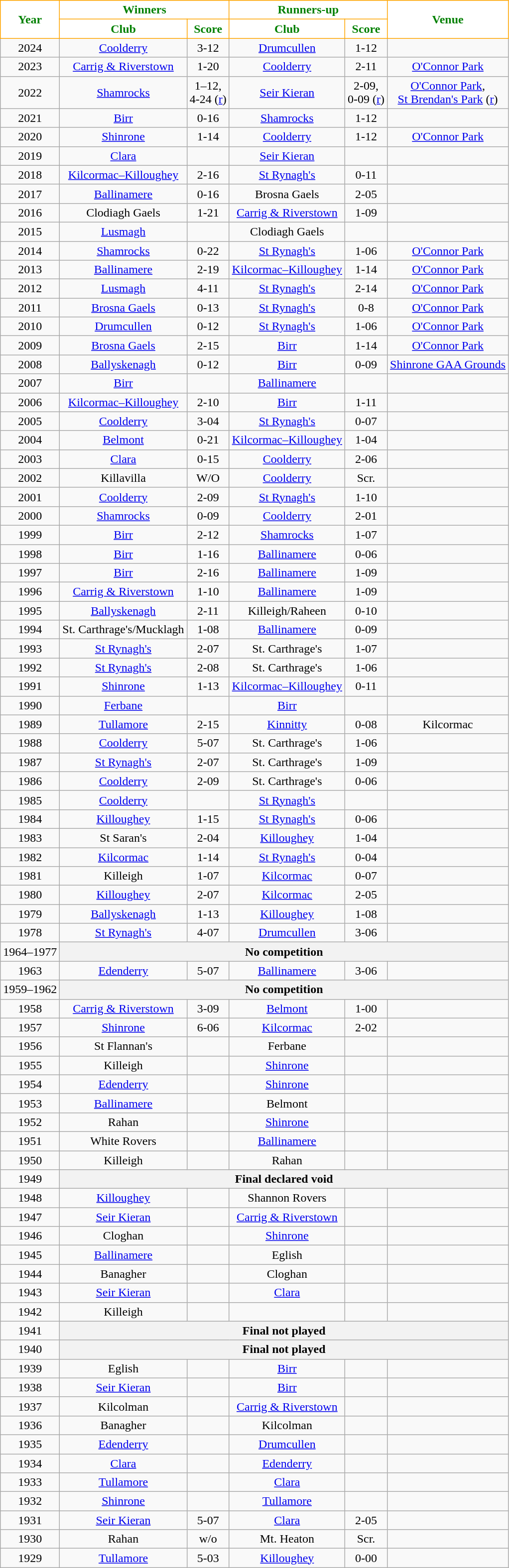<table class="wikitable sortable" style="text-align:center;">
<tr>
<th rowspan="2" style="background:white;color:green;border:1px solid orange">Year</th>
<th colspan="2" style="background:white;color:green;border:1px solid orange">Winners </th>
<th colspan="2" style="background:white;color:green;border:1px solid orange">Runners-up</th>
<th rowspan="2" style="background:white;color:green;border:1px solid orange">Venue</th>
</tr>
<tr>
<th style="background:white;color:green;border:1px solid orange">Club</th>
<th style="background:white;color:green;border:1px solid orange">Score</th>
<th style="background:white;color:green;border:1px solid orange">Club</th>
<th style="background:white;color:green;border:1px solid orange">Score</th>
</tr>
<tr>
<td>2024</td>
<td><a href='#'>Coolderry</a></td>
<td>3-12</td>
<td><a href='#'>Drumcullen</a></td>
<td>1-12</td>
<td></td>
</tr>
<tr>
<td>2023</td>
<td><a href='#'>Carrig & Riverstown</a></td>
<td>1-20</td>
<td><a href='#'>Coolderry</a></td>
<td>2-11</td>
<td><a href='#'>O'Connor Park</a></td>
</tr>
<tr>
<td>2022</td>
<td><a href='#'>Shamrocks</a></td>
<td>1–12,<br>4-24 (<a href='#'>r</a>)</td>
<td><a href='#'>Seir Kieran</a></td>
<td>2-09,<br>0-09 (<a href='#'>r</a>)</td>
<td><a href='#'>O'Connor Park</a>,<br><a href='#'>St Brendan's Park</a> (<a href='#'>r</a>)</td>
</tr>
<tr>
<td>2021</td>
<td><a href='#'>Birr</a></td>
<td>0-16</td>
<td><a href='#'>Shamrocks</a></td>
<td>1-12</td>
<td></td>
</tr>
<tr>
<td>2020</td>
<td><a href='#'>Shinrone</a></td>
<td>1-14</td>
<td><a href='#'>Coolderry</a></td>
<td>1-12</td>
<td><a href='#'>O'Connor Park</a></td>
</tr>
<tr>
<td>2019</td>
<td><a href='#'>Clara</a></td>
<td></td>
<td><a href='#'>Seir Kieran</a></td>
<td></td>
<td></td>
</tr>
<tr>
<td>2018</td>
<td><a href='#'>Kilcormac–Killoughey</a></td>
<td>2-16</td>
<td><a href='#'>St Rynagh's</a></td>
<td>0-11</td>
<td></td>
</tr>
<tr>
<td>2017</td>
<td><a href='#'>Ballinamere</a></td>
<td>0-16</td>
<td>Brosna Gaels</td>
<td>2-05</td>
<td></td>
</tr>
<tr>
<td>2016</td>
<td>Clodiagh Gaels</td>
<td>1-21</td>
<td><a href='#'>Carrig & Riverstown</a></td>
<td>1-09</td>
<td></td>
</tr>
<tr>
<td>2015</td>
<td><a href='#'>Lusmagh</a></td>
<td></td>
<td>Clodiagh Gaels</td>
<td></td>
<td></td>
</tr>
<tr>
<td>2014</td>
<td><a href='#'>Shamrocks</a></td>
<td>0-22</td>
<td><a href='#'>St Rynagh's</a></td>
<td>1-06</td>
<td><a href='#'>O'Connor Park</a></td>
</tr>
<tr>
<td>2013</td>
<td><a href='#'>Ballinamere</a></td>
<td>2-19</td>
<td><a href='#'>Kilcormac–Killoughey</a></td>
<td>1-14</td>
<td><a href='#'>O'Connor Park</a></td>
</tr>
<tr>
<td>2012</td>
<td><a href='#'>Lusmagh</a></td>
<td>4-11</td>
<td><a href='#'>St Rynagh's</a></td>
<td>2-14</td>
<td><a href='#'>O'Connor Park</a></td>
</tr>
<tr>
<td>2011</td>
<td><a href='#'>Brosna Gaels</a></td>
<td>0-13</td>
<td><a href='#'>St Rynagh's</a></td>
<td>0-8</td>
<td><a href='#'>O'Connor Park</a></td>
</tr>
<tr>
<td>2010</td>
<td><a href='#'>Drumcullen</a></td>
<td>0-12</td>
<td><a href='#'>St Rynagh's</a></td>
<td>1-06</td>
<td><a href='#'>O'Connor Park</a></td>
</tr>
<tr>
<td>2009</td>
<td><a href='#'>Brosna Gaels</a></td>
<td>2-15</td>
<td><a href='#'>Birr</a></td>
<td>1-14</td>
<td><a href='#'>O'Connor Park</a></td>
</tr>
<tr>
<td>2008</td>
<td><a href='#'>Ballyskenagh</a></td>
<td>0-12</td>
<td><a href='#'>Birr</a></td>
<td>0-09</td>
<td><a href='#'>Shinrone GAA Grounds</a></td>
</tr>
<tr>
<td>2007</td>
<td><a href='#'>Birr</a></td>
<td></td>
<td><a href='#'>Ballinamere</a></td>
<td></td>
<td></td>
</tr>
<tr>
<td>2006</td>
<td><a href='#'>Kilcormac–Killoughey</a></td>
<td>2-10</td>
<td><a href='#'>Birr</a></td>
<td>1-11</td>
<td></td>
</tr>
<tr>
<td>2005</td>
<td><a href='#'>Coolderry</a></td>
<td>3-04</td>
<td><a href='#'>St Rynagh's</a></td>
<td>0-07</td>
<td></td>
</tr>
<tr>
<td>2004</td>
<td><a href='#'>Belmont</a></td>
<td>0-21</td>
<td><a href='#'>Kilcormac–Killoughey</a></td>
<td>1-04</td>
<td></td>
</tr>
<tr>
<td>2003</td>
<td><a href='#'>Clara</a></td>
<td>0-15</td>
<td><a href='#'>Coolderry</a></td>
<td>2-06</td>
<td></td>
</tr>
<tr>
<td>2002</td>
<td>Killavilla</td>
<td>W/O</td>
<td><a href='#'>Coolderry</a></td>
<td>Scr.</td>
<td></td>
</tr>
<tr>
<td>2001</td>
<td><a href='#'>Coolderry</a></td>
<td>2-09</td>
<td><a href='#'>St Rynagh's</a></td>
<td>1-10</td>
<td></td>
</tr>
<tr>
<td>2000</td>
<td><a href='#'>Shamrocks</a></td>
<td>0-09</td>
<td><a href='#'>Coolderry</a></td>
<td>2-01</td>
<td></td>
</tr>
<tr>
<td>1999</td>
<td><a href='#'>Birr</a></td>
<td>2-12</td>
<td><a href='#'>Shamrocks</a></td>
<td>1-07</td>
<td></td>
</tr>
<tr>
<td>1998</td>
<td><a href='#'>Birr</a></td>
<td>1-16</td>
<td><a href='#'>Ballinamere</a></td>
<td>0-06</td>
<td></td>
</tr>
<tr>
<td>1997</td>
<td><a href='#'>Birr</a></td>
<td>2-16</td>
<td><a href='#'>Ballinamere</a></td>
<td>1-09</td>
<td></td>
</tr>
<tr>
<td>1996</td>
<td><a href='#'>Carrig & Riverstown</a></td>
<td>1-10</td>
<td><a href='#'>Ballinamere</a></td>
<td>1-09</td>
<td></td>
</tr>
<tr>
<td>1995</td>
<td><a href='#'>Ballyskenagh</a></td>
<td>2-11</td>
<td>Killeigh/Raheen</td>
<td>0-10</td>
<td></td>
</tr>
<tr>
<td>1994</td>
<td>St. Carthrage's/Mucklagh</td>
<td>1-08</td>
<td><a href='#'>Ballinamere</a></td>
<td>0-09</td>
<td></td>
</tr>
<tr>
<td>1993</td>
<td><a href='#'>St Rynagh's</a></td>
<td>2-07</td>
<td>St. Carthrage's</td>
<td>1-07</td>
<td></td>
</tr>
<tr>
<td>1992</td>
<td><a href='#'>St Rynagh's</a></td>
<td>2-08</td>
<td>St. Carthrage's</td>
<td>1-06</td>
<td></td>
</tr>
<tr>
<td>1991</td>
<td><a href='#'>Shinrone</a></td>
<td>1-13</td>
<td><a href='#'>Kilcormac–Killoughey</a></td>
<td>0-11</td>
<td></td>
</tr>
<tr>
<td>1990</td>
<td><a href='#'>Ferbane</a></td>
<td></td>
<td><a href='#'>Birr</a></td>
<td></td>
<td></td>
</tr>
<tr>
<td>1989</td>
<td><a href='#'>Tullamore</a></td>
<td>2-15</td>
<td><a href='#'>Kinnitty</a></td>
<td>0-08</td>
<td>Kilcormac</td>
</tr>
<tr>
<td>1988</td>
<td><a href='#'>Coolderry</a></td>
<td>5-07</td>
<td>St. Carthrage's</td>
<td>1-06</td>
<td></td>
</tr>
<tr>
<td>1987</td>
<td><a href='#'>St Rynagh's</a></td>
<td>2-07</td>
<td>St. Carthrage's</td>
<td>1-09</td>
<td></td>
</tr>
<tr>
<td>1986</td>
<td><a href='#'>Coolderry</a></td>
<td>2-09</td>
<td>St. Carthrage's</td>
<td>0-06</td>
<td></td>
</tr>
<tr>
<td>1985</td>
<td><a href='#'>Coolderry</a></td>
<td></td>
<td><a href='#'>St Rynagh's</a></td>
<td></td>
<td></td>
</tr>
<tr>
<td>1984</td>
<td><a href='#'>Killoughey</a></td>
<td>1-15</td>
<td><a href='#'>St Rynagh's</a></td>
<td>0-06</td>
<td></td>
</tr>
<tr>
<td>1983</td>
<td>St Saran's</td>
<td>2-04</td>
<td><a href='#'>Killoughey</a></td>
<td>1-04</td>
<td></td>
</tr>
<tr>
<td>1982</td>
<td><a href='#'>Kilcormac</a></td>
<td>1-14</td>
<td><a href='#'>St Rynagh's</a></td>
<td>0-04</td>
<td></td>
</tr>
<tr>
<td>1981</td>
<td>Killeigh</td>
<td>1-07</td>
<td><a href='#'>Kilcormac</a></td>
<td>0-07</td>
<td></td>
</tr>
<tr>
<td>1980</td>
<td><a href='#'>Killoughey</a></td>
<td>2-07</td>
<td><a href='#'>Kilcormac</a></td>
<td>2-05</td>
<td></td>
</tr>
<tr>
<td>1979</td>
<td><a href='#'>Ballyskenagh</a></td>
<td>1-13</td>
<td><a href='#'>Killoughey</a></td>
<td>1-08</td>
<td></td>
</tr>
<tr>
<td>1978</td>
<td><a href='#'>St Rynagh's</a></td>
<td>4-07</td>
<td><a href='#'>Drumcullen</a></td>
<td>3-06</td>
<td></td>
</tr>
<tr>
<td>1964–1977</td>
<th colspan="5" align="center">No competition</th>
</tr>
<tr>
<td>1963</td>
<td><a href='#'>Edenderry</a></td>
<td>5-07</td>
<td><a href='#'>Ballinamere</a></td>
<td>3-06</td>
<td></td>
</tr>
<tr>
<td>1959–1962</td>
<th colspan="5" align="center">No competition</th>
</tr>
<tr>
<td>1958</td>
<td><a href='#'>Carrig & Riverstown</a></td>
<td>3-09</td>
<td><a href='#'>Belmont</a></td>
<td>1-00</td>
<td></td>
</tr>
<tr>
<td>1957</td>
<td><a href='#'>Shinrone</a></td>
<td>6-06</td>
<td><a href='#'>Kilcormac</a></td>
<td>2-02</td>
<td></td>
</tr>
<tr>
<td>1956</td>
<td>St Flannan's</td>
<td></td>
<td>Ferbane</td>
<td></td>
<td></td>
</tr>
<tr>
<td>1955</td>
<td>Killeigh</td>
<td></td>
<td><a href='#'>Shinrone</a></td>
<td></td>
<td></td>
</tr>
<tr>
<td>1954</td>
<td><a href='#'>Edenderry</a></td>
<td></td>
<td><a href='#'>Shinrone</a></td>
<td></td>
<td></td>
</tr>
<tr>
<td>1953</td>
<td><a href='#'>Ballinamere</a></td>
<td></td>
<td>Belmont</td>
<td></td>
<td></td>
</tr>
<tr>
<td>1952</td>
<td>Rahan</td>
<td></td>
<td><a href='#'>Shinrone</a></td>
<td></td>
<td></td>
</tr>
<tr>
<td>1951</td>
<td>White Rovers</td>
<td></td>
<td><a href='#'>Ballinamere</a></td>
<td></td>
<td></td>
</tr>
<tr>
<td>1950</td>
<td>Killeigh</td>
<td></td>
<td>Rahan</td>
<td></td>
<td></td>
</tr>
<tr>
<td>1949</td>
<th colspan="5" align="center">Final declared void</th>
</tr>
<tr>
<td>1948</td>
<td><a href='#'>Killoughey</a></td>
<td></td>
<td>Shannon Rovers</td>
<td></td>
<td></td>
</tr>
<tr>
<td>1947</td>
<td><a href='#'>Seir Kieran</a></td>
<td></td>
<td><a href='#'>Carrig & Riverstown</a></td>
<td></td>
<td></td>
</tr>
<tr>
<td>1946</td>
<td>Cloghan</td>
<td></td>
<td><a href='#'>Shinrone</a></td>
<td></td>
<td></td>
</tr>
<tr>
<td>1945</td>
<td><a href='#'>Ballinamere</a></td>
<td></td>
<td>Eglish</td>
<td></td>
<td></td>
</tr>
<tr>
<td>1944</td>
<td>Banagher</td>
<td></td>
<td>Cloghan</td>
<td></td>
<td></td>
</tr>
<tr>
<td>1943</td>
<td><a href='#'>Seir Kieran</a></td>
<td></td>
<td><a href='#'>Clara</a></td>
<td></td>
<td></td>
</tr>
<tr>
<td>1942</td>
<td>Killeigh</td>
<td></td>
<td></td>
<td></td>
<td></td>
</tr>
<tr>
<td>1941</td>
<th colspan="5" align="center">Final not played</th>
</tr>
<tr>
<td>1940</td>
<th colspan="5" align="center">Final not played</th>
</tr>
<tr>
<td>1939</td>
<td>Eglish</td>
<td></td>
<td><a href='#'>Birr</a></td>
<td></td>
<td></td>
</tr>
<tr>
<td>1938</td>
<td><a href='#'>Seir Kieran</a></td>
<td></td>
<td><a href='#'>Birr</a></td>
<td></td>
<td></td>
</tr>
<tr>
<td>1937</td>
<td>Kilcolman</td>
<td></td>
<td><a href='#'>Carrig & Riverstown</a></td>
<td></td>
<td></td>
</tr>
<tr>
<td>1936</td>
<td>Banagher</td>
<td></td>
<td>Kilcolman</td>
<td></td>
<td></td>
</tr>
<tr>
<td>1935</td>
<td><a href='#'>Edenderry</a></td>
<td></td>
<td><a href='#'>Drumcullen</a></td>
<td></td>
<td></td>
</tr>
<tr>
<td>1934</td>
<td><a href='#'>Clara</a></td>
<td></td>
<td><a href='#'>Edenderry</a></td>
<td></td>
<td></td>
</tr>
<tr>
<td>1933</td>
<td><a href='#'>Tullamore</a></td>
<td></td>
<td><a href='#'>Clara</a></td>
<td></td>
<td></td>
</tr>
<tr>
<td>1932</td>
<td><a href='#'>Shinrone</a></td>
<td></td>
<td><a href='#'>Tullamore</a></td>
<td></td>
<td></td>
</tr>
<tr>
<td>1931</td>
<td><a href='#'>Seir Kieran</a></td>
<td>5-07</td>
<td><a href='#'>Clara</a></td>
<td>2-05</td>
<td></td>
</tr>
<tr>
<td>1930</td>
<td>Rahan</td>
<td>w/o</td>
<td>Mt. Heaton</td>
<td>Scr.</td>
<td></td>
</tr>
<tr>
<td>1929</td>
<td><a href='#'>Tullamore</a></td>
<td>5-03</td>
<td><a href='#'>Killoughey</a></td>
<td>0-00</td>
<td></td>
</tr>
</table>
